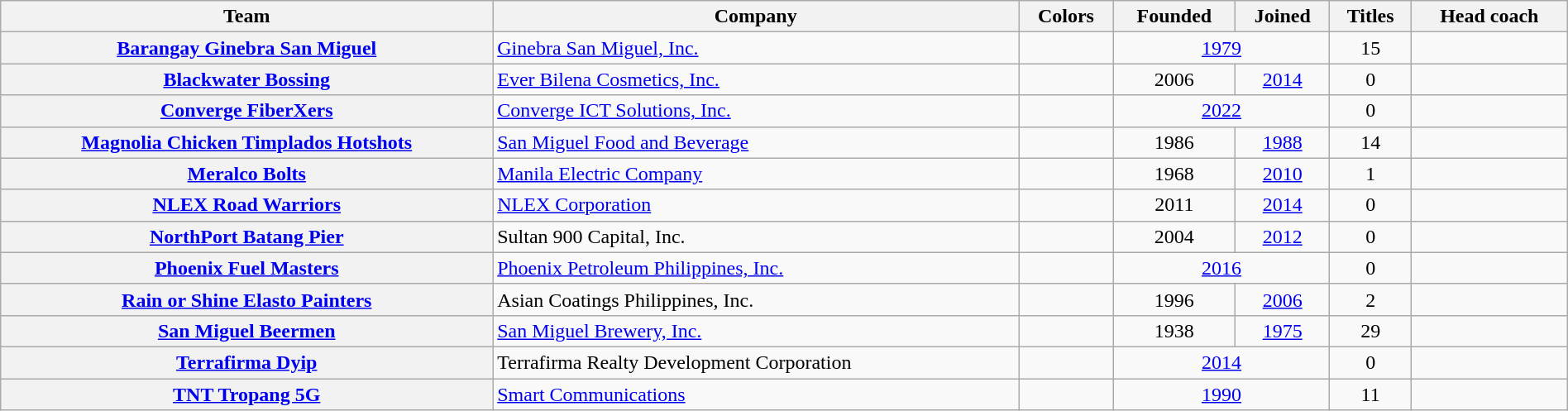<table class="wikitable sortable plainrowheaders" style="width:100%;">
<tr>
<th>Team</th>
<th>Company</th>
<th>Colors</th>
<th>Founded</th>
<th>Joined</th>
<th>Titles</th>
<th>Head coach</th>
</tr>
<tr>
<th scope="row"><strong><a href='#'>Barangay Ginebra San Miguel</a></strong></th>
<td><a href='#'>Ginebra San Miguel, Inc.</a></td>
<td>  </td>
<td align=center colspan=2><a href='#'>1979</a></td>
<td align=center>15</td>
<td></td>
</tr>
<tr>
<th scope="row"><strong><a href='#'>Blackwater Bossing</a></strong></th>
<td align=left><a href='#'>Ever Bilena Cosmetics, Inc.</a></td>
<td>  </td>
<td align=center>2006</td>
<td align=center><a href='#'>2014</a></td>
<td align=center>0</td>
<td></td>
</tr>
<tr>
<th scope="row"><strong><a href='#'>Converge FiberXers</a></strong></th>
<td align=left><a href='#'>Converge ICT Solutions, Inc.</a></td>
<td>   </td>
<td align=center colspan=2><a href='#'>2022</a></td>
<td align=center>0</td>
<td></td>
</tr>
<tr>
<th scope="row"><strong><a href='#'>Magnolia Chicken Timplados Hotshots</a></strong></th>
<td align=left><a href='#'>San Miguel Food and Beverage</a></td>
<td>  </td>
<td align=center>1986</td>
<td align=center><a href='#'>1988</a></td>
<td align=center>14</td>
<td></td>
</tr>
<tr>
<th scope="row"><strong><a href='#'>Meralco Bolts</a></strong></th>
<td align=left><a href='#'>Manila Electric Company</a></td>
<td>  </td>
<td align=center>1968</td>
<td align=center><a href='#'>2010</a></td>
<td align=center>1</td>
<td></td>
</tr>
<tr>
<th scope="row"><strong><a href='#'>NLEX Road Warriors</a></strong></th>
<td align=left><a href='#'>NLEX Corporation</a></td>
<td>  </td>
<td align=center>2011</td>
<td align=center><a href='#'>2014</a></td>
<td align=center>0</td>
<td></td>
</tr>
<tr>
<th scope="row"><strong><a href='#'>NorthPort Batang Pier</a></strong></th>
<td align=left>Sultan 900 Capital, Inc.</td>
<td>   </td>
<td align=center>2004</td>
<td align=center><a href='#'>2012</a></td>
<td align=center>0</td>
<td></td>
</tr>
<tr>
<th scope="row"><strong><a href='#'>Phoenix Fuel Masters</a></strong></th>
<td align=left><a href='#'>Phoenix Petroleum Philippines, Inc.</a></td>
<td>    </td>
<td align=center colspan=2><a href='#'>2016</a></td>
<td align=center>0</td>
<td></td>
</tr>
<tr>
<th scope="row"><strong><a href='#'>Rain or Shine Elasto Painters</a></strong></th>
<td align=left>Asian Coatings Philippines, Inc.</td>
<td>   </td>
<td align=center>1996</td>
<td align=center><a href='#'>2006</a></td>
<td align=center>2</td>
<td></td>
</tr>
<tr>
<th scope="row"><strong><a href='#'>San Miguel Beermen</a></strong></th>
<td align=left><a href='#'>San Miguel Brewery, Inc.</a></td>
<td>  </td>
<td align=center>1938</td>
<td align=center><a href='#'>1975</a></td>
<td align=center>29</td>
<td></td>
</tr>
<tr>
<th scope="row"><strong><a href='#'>Terrafirma Dyip</a></strong></th>
<td align=left>Terrafirma Realty Development Corporation</td>
<td>   </td>
<td align=center colspan=2><a href='#'>2014</a></td>
<td align=center>0</td>
<td></td>
</tr>
<tr>
<th scope="row"><strong><a href='#'>TNT Tropang 5G</a></strong></th>
<td align=left><a href='#'>Smart Communications</a></td>
<td>    </td>
<td align=center colspan=2><a href='#'>1990</a></td>
<td align=center>11</td>
<td></td>
</tr>
</table>
